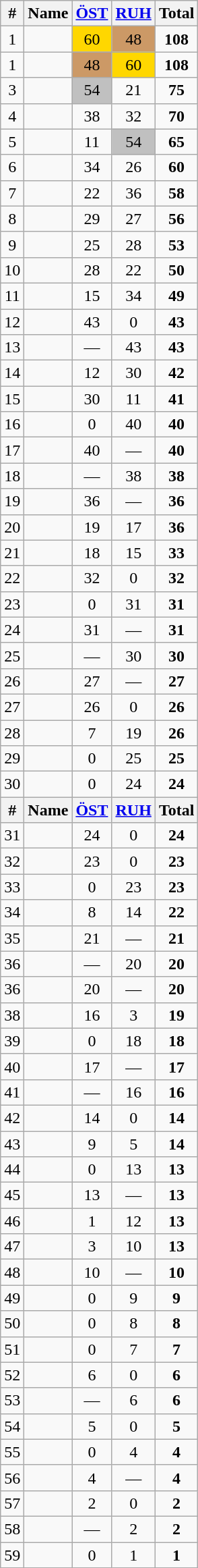<table class="wikitable sortable" style="text-align:center;">
<tr>
<th>#</th>
<th>Name</th>
<th><a href='#'>ÖST</a></th>
<th><a href='#'>RUH</a></th>
<th><strong>Total</strong> </th>
</tr>
<tr>
<td>1</td>
<td align="left"></td>
<td bgcolor="gold">60</td>
<td bgcolor="CC9966">48</td>
<td><strong>108</strong></td>
</tr>
<tr>
<td>1</td>
<td align="left"></td>
<td bgcolor="CC9966">48</td>
<td bgcolor="gold">60</td>
<td><strong>108</strong></td>
</tr>
<tr>
<td>3</td>
<td align="left"></td>
<td bgcolor="silver">54</td>
<td>21</td>
<td><strong>75</strong></td>
</tr>
<tr>
<td>4</td>
<td align="left"></td>
<td>38</td>
<td>32</td>
<td><strong>70</strong></td>
</tr>
<tr>
<td>5</td>
<td align="left"></td>
<td>11</td>
<td bgcolor="silver">54</td>
<td><strong>65</strong></td>
</tr>
<tr>
<td>6</td>
<td align="left"></td>
<td>34</td>
<td>26</td>
<td><strong>60</strong></td>
</tr>
<tr>
<td>7</td>
<td align="left"></td>
<td>22</td>
<td>36</td>
<td><strong>58</strong></td>
</tr>
<tr>
<td>8</td>
<td align="left"></td>
<td>29</td>
<td>27</td>
<td><strong>56</strong></td>
</tr>
<tr>
<td>9</td>
<td align="left"></td>
<td>25</td>
<td>28</td>
<td><strong>53</strong></td>
</tr>
<tr>
<td>10</td>
<td align="left"></td>
<td>28</td>
<td>22</td>
<td><strong>50</strong></td>
</tr>
<tr>
<td>11</td>
<td align="left"></td>
<td>15</td>
<td>34</td>
<td><strong>49</strong></td>
</tr>
<tr>
<td>12</td>
<td align="left"></td>
<td>43</td>
<td>0</td>
<td><strong>43</strong></td>
</tr>
<tr>
<td>13</td>
<td align="left"></td>
<td>—</td>
<td>43</td>
<td><strong>43</strong></td>
</tr>
<tr>
<td>14</td>
<td align="left"></td>
<td>12</td>
<td>30</td>
<td><strong>42</strong></td>
</tr>
<tr>
<td>15</td>
<td align="left"></td>
<td>30</td>
<td>11</td>
<td><strong>41</strong></td>
</tr>
<tr>
<td>16</td>
<td align="left"></td>
<td>0</td>
<td>40</td>
<td><strong>40</strong></td>
</tr>
<tr>
<td>17</td>
<td align="left"></td>
<td>40</td>
<td>—</td>
<td><strong>40</strong></td>
</tr>
<tr>
<td>18</td>
<td align="left"></td>
<td>—</td>
<td>38</td>
<td><strong>38</strong></td>
</tr>
<tr>
<td>19</td>
<td align="left"></td>
<td>36</td>
<td>—</td>
<td><strong>36</strong></td>
</tr>
<tr>
<td>20</td>
<td align="left"></td>
<td>19</td>
<td>17</td>
<td><strong>36</strong></td>
</tr>
<tr>
<td>21</td>
<td align="left"></td>
<td>18</td>
<td>15</td>
<td><strong>33</strong></td>
</tr>
<tr>
<td>22</td>
<td align="left"></td>
<td>32</td>
<td>0</td>
<td><strong>32</strong></td>
</tr>
<tr>
<td>23</td>
<td align="left"></td>
<td>0</td>
<td>31</td>
<td><strong>31</strong></td>
</tr>
<tr>
<td>24</td>
<td align="left"></td>
<td>31</td>
<td>—</td>
<td><strong>31</strong></td>
</tr>
<tr>
<td>25</td>
<td align="left"></td>
<td>—</td>
<td>30</td>
<td><strong>30</strong></td>
</tr>
<tr>
<td>26</td>
<td align="left"></td>
<td>27</td>
<td>—</td>
<td><strong>27</strong></td>
</tr>
<tr>
<td>27</td>
<td align="left"></td>
<td>26</td>
<td>0</td>
<td><strong>26</strong></td>
</tr>
<tr>
<td>28</td>
<td align="left"></td>
<td>7</td>
<td>19</td>
<td><strong>26</strong></td>
</tr>
<tr>
<td>29</td>
<td align="left"></td>
<td>0</td>
<td>25</td>
<td><strong>25</strong></td>
</tr>
<tr>
<td>30</td>
<td align="left"></td>
<td>0</td>
<td>24</td>
<td><strong>24</strong></td>
</tr>
<tr>
<th>#</th>
<th>Name</th>
<th><a href='#'>ÖST</a></th>
<th><a href='#'>RUH</a></th>
<th><strong>Total</strong></th>
</tr>
<tr>
<td>31</td>
<td align="left"></td>
<td>24</td>
<td>0</td>
<td><strong>24</strong></td>
</tr>
<tr>
<td>32</td>
<td align="left"></td>
<td>23</td>
<td>0</td>
<td><strong>23</strong></td>
</tr>
<tr>
<td>33</td>
<td align="left"></td>
<td>0</td>
<td>23</td>
<td><strong>23</strong></td>
</tr>
<tr>
<td>34</td>
<td align="left"></td>
<td>8</td>
<td>14</td>
<td><strong>22</strong></td>
</tr>
<tr>
<td>35</td>
<td align="left"></td>
<td>21</td>
<td>—</td>
<td><strong>21</strong></td>
</tr>
<tr>
<td>36</td>
<td align="left"></td>
<td>—</td>
<td>20</td>
<td><strong>20</strong></td>
</tr>
<tr>
<td>36</td>
<td align="left"></td>
<td>20</td>
<td>—</td>
<td><strong>20</strong></td>
</tr>
<tr>
<td>38</td>
<td align="left"></td>
<td>16</td>
<td>3</td>
<td><strong>19</strong></td>
</tr>
<tr>
<td>39</td>
<td align="left"></td>
<td>0</td>
<td>18</td>
<td><strong>18</strong></td>
</tr>
<tr>
<td>40</td>
<td align="left"></td>
<td>17</td>
<td>—</td>
<td><strong>17</strong></td>
</tr>
<tr>
<td>41</td>
<td align="left"></td>
<td>—</td>
<td>16</td>
<td><strong>16</strong></td>
</tr>
<tr>
<td>42</td>
<td align="left"></td>
<td>14</td>
<td>0</td>
<td><strong>14</strong></td>
</tr>
<tr>
<td>43</td>
<td align="left"></td>
<td>9</td>
<td>5</td>
<td><strong>14</strong></td>
</tr>
<tr>
<td>44</td>
<td align="left"></td>
<td>0</td>
<td>13</td>
<td><strong>13</strong></td>
</tr>
<tr>
<td>45</td>
<td align="left"></td>
<td>13</td>
<td>—</td>
<td><strong>13</strong></td>
</tr>
<tr>
<td>46</td>
<td align="left"></td>
<td>1</td>
<td>12</td>
<td><strong>13</strong></td>
</tr>
<tr>
<td>47</td>
<td align="left"></td>
<td>3</td>
<td>10</td>
<td><strong>13</strong></td>
</tr>
<tr>
<td>48</td>
<td align="left"></td>
<td>10</td>
<td>—</td>
<td><strong>10</strong></td>
</tr>
<tr>
<td>49</td>
<td align="left"></td>
<td>0</td>
<td>9</td>
<td><strong>9</strong></td>
</tr>
<tr>
<td>50</td>
<td align="left"></td>
<td>0</td>
<td>8</td>
<td><strong>8</strong></td>
</tr>
<tr>
<td>51</td>
<td align="left"></td>
<td>0</td>
<td>7</td>
<td><strong>7</strong></td>
</tr>
<tr>
<td>52</td>
<td align="left"></td>
<td>6</td>
<td>0</td>
<td><strong>6</strong></td>
</tr>
<tr>
<td>53</td>
<td align="left"></td>
<td>—</td>
<td>6</td>
<td><strong>6</strong></td>
</tr>
<tr>
<td>54</td>
<td align="left"></td>
<td>5</td>
<td>0</td>
<td><strong>5</strong></td>
</tr>
<tr>
<td>55</td>
<td align="left"></td>
<td>0</td>
<td>4</td>
<td><strong>4</strong></td>
</tr>
<tr>
<td>56</td>
<td align="left"></td>
<td>4</td>
<td>—</td>
<td><strong>4</strong></td>
</tr>
<tr>
<td>57</td>
<td align="left"></td>
<td>2</td>
<td>0</td>
<td><strong>2</strong></td>
</tr>
<tr>
<td>58</td>
<td align="left"></td>
<td>—</td>
<td>2</td>
<td><strong>2</strong></td>
</tr>
<tr>
<td>59</td>
<td align="left"></td>
<td>0</td>
<td>1</td>
<td><strong>1</strong></td>
</tr>
</table>
